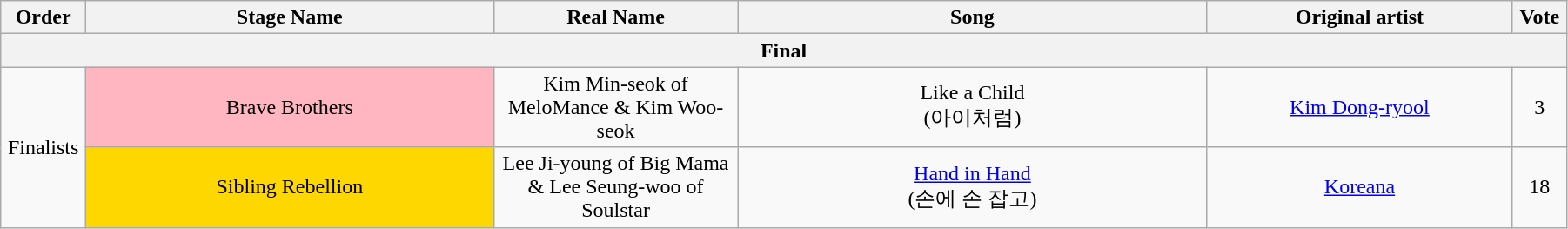<table class="wikitable" style="text-align:center; width:95%;">
<tr>
<th style="width:1%;">Order</th>
<th style="width:20%;">Stage Name</th>
<th style="width:12%;">Real Name</th>
<th style="width:23%;">Song</th>
<th style="width:15%;">Original artist</th>
<th style="width:1%;">Vote</th>
</tr>
<tr>
<th colspan=6>Final</th>
</tr>
<tr>
<td rowspan=2>Finalists</td>
<td bgcolor="lightpink">Brave Brothers</td>
<td>Kim Min-seok of MeloMance & Kim Woo-seok</td>
<td>Like a Child<br>(아이처럼)</td>
<td><a href='#'>Kim Dong-ryool</a></td>
<td>3</td>
</tr>
<tr>
<td bgcolor="gold">Sibling Rebellion</td>
<td>Lee Ji-young of Big Mama & Lee Seung-woo of Soulstar</td>
<td><a href='#'>Hand in Hand</a><br>(손에 손 잡고)</td>
<td><a href='#'>Koreana</a></td>
<td>18</td>
</tr>
</table>
